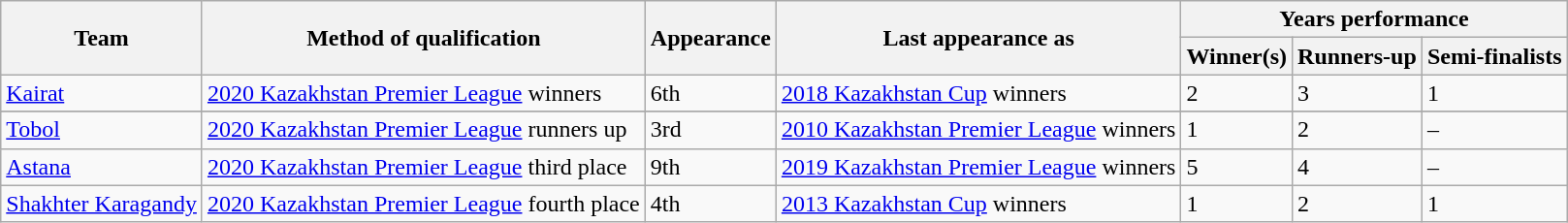<table class="wikitable">
<tr>
<th rowspan="2">Team</th>
<th rowspan="2">Method of qualification</th>
<th rowspan="2">Appearance</th>
<th rowspan="2">Last appearance as</th>
<th colspan="3">Years performance</th>
</tr>
<tr>
<th>Winner(s)</th>
<th>Runners-up</th>
<th>Semi-finalists</th>
</tr>
<tr>
<td><a href='#'>Kairat</a></td>
<td><a href='#'>2020 Kazakhstan Premier League</a> winners</td>
<td>6th</td>
<td><a href='#'>2018 Kazakhstan Cup</a> winners</td>
<td>2</td>
<td>3</td>
<td>1</td>
</tr>
<tr>
</tr>
<tr>
<td><a href='#'>Tobol</a></td>
<td><a href='#'>2020 Kazakhstan Premier League</a> runners up</td>
<td>3rd</td>
<td><a href='#'>2010 Kazakhstan Premier League</a> winners</td>
<td>1</td>
<td>2</td>
<td>–</td>
</tr>
<tr>
<td><a href='#'>Astana</a></td>
<td><a href='#'>2020 Kazakhstan Premier League</a> third place</td>
<td>9th</td>
<td><a href='#'>2019 Kazakhstan Premier League</a> winners</td>
<td>5</td>
<td>4</td>
<td>–</td>
</tr>
<tr>
<td><a href='#'>Shakhter Karagandy</a></td>
<td><a href='#'>2020 Kazakhstan Premier League</a> fourth place</td>
<td>4th</td>
<td><a href='#'>2013 Kazakhstan Cup</a> winners</td>
<td>1</td>
<td>2</td>
<td>1</td>
</tr>
</table>
